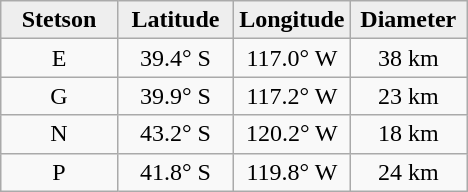<table class="wikitable">
<tr>
<th width="25%" style="background:#eeeeee;">Stetson</th>
<th width="25%" style="background:#eeeeee;">Latitude</th>
<th width="25%" style="background:#eeeeee;">Longitude</th>
<th width="25%" style="background:#eeeeee;">Diameter</th>
</tr>
<tr>
<td align="center">E</td>
<td align="center">39.4° S</td>
<td align="center">117.0° W</td>
<td align="center">38 km</td>
</tr>
<tr>
<td align="center">G</td>
<td align="center">39.9° S</td>
<td align="center">117.2° W</td>
<td align="center">23 km</td>
</tr>
<tr>
<td align="center">N</td>
<td align="center">43.2° S</td>
<td align="center">120.2° W</td>
<td align="center">18 km</td>
</tr>
<tr>
<td align="center">P</td>
<td align="center">41.8° S</td>
<td align="center">119.8° W</td>
<td align="center">24 km</td>
</tr>
</table>
